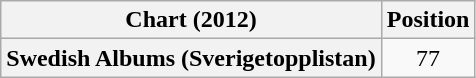<table class="wikitable plainrowheaders" style="text-align:center">
<tr>
<th scope="col">Chart (2012)</th>
<th scope="col">Position</th>
</tr>
<tr>
<th scope="row">Swedish Albums (Sverigetopplistan)</th>
<td>77</td>
</tr>
</table>
